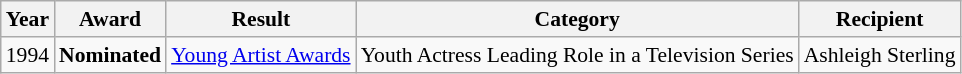<table class="wikitable" style="font-size: 90%;">
<tr>
<th>Year</th>
<th>Award</th>
<th>Result</th>
<th>Category</th>
<th>Recipient</th>
</tr>
<tr>
<td>1994</td>
<td><strong>Nominated</strong></td>
<td><a href='#'>Young Artist Awards</a></td>
<td>Youth Actress Leading Role in a Television Series</td>
<td>Ashleigh Sterling</td>
</tr>
</table>
